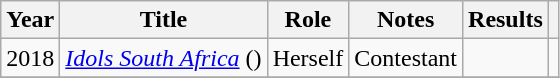<table class="wikitable">
<tr>
<th>Year</th>
<th>Title</th>
<th>Role</th>
<th>Notes</th>
<th>Results</th>
<th></th>
</tr>
<tr>
<td>2018</td>
<td><em><a href='#'>Idols South Africa</a></em> ()</td>
<td>Herself</td>
<td>Contestant</td>
<td></td>
<td></td>
</tr>
<tr>
</tr>
</table>
